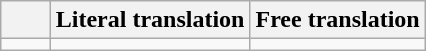<table class=wikitable>
<tr>
<th> </th>
<th>Literal translation</th>
<th>Free translation</th>
</tr>
<tr>
<td style="padding-left:1em;padding-right:1em;"></td>
<td style="padding-left:1em;padding-right:1em;"></td>
<td style="padding-left:1em;padding-right:1em;"></td>
</tr>
</table>
